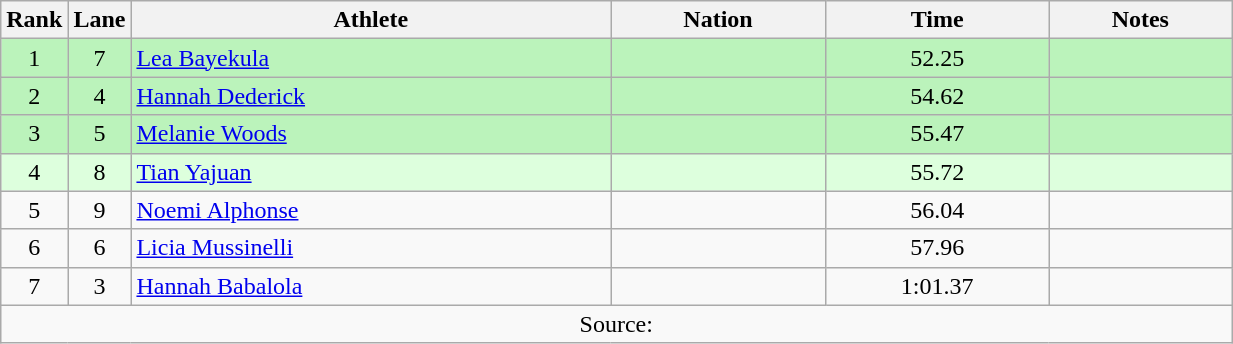<table class="wikitable sortable" style="text-align:center;width: 65%;">
<tr>
<th scope="col" style="width: 10px;">Rank</th>
<th scope="col" style="width: 10px;">Lane</th>
<th scope="col">Athlete</th>
<th scope="col">Nation</th>
<th scope="col">Time</th>
<th scope="col">Notes</th>
</tr>
<tr bgcolor=bbf3bb>
<td>1</td>
<td>7</td>
<td align=left><a href='#'>Lea Bayekula</a></td>
<td align=left></td>
<td>52.25</td>
<td></td>
</tr>
<tr bgcolor=bbf3bb>
<td>2</td>
<td>4</td>
<td align=left><a href='#'>Hannah Dederick</a></td>
<td align=left></td>
<td>54.62</td>
<td></td>
</tr>
<tr bgcolor=bbf3bb>
<td>3</td>
<td>5</td>
<td align=left><a href='#'>Melanie Woods</a></td>
<td align=left></td>
<td>55.47</td>
<td></td>
</tr>
<tr bgcolor=ddffdd>
<td>4</td>
<td>8</td>
<td align=left><a href='#'>Tian Yajuan</a></td>
<td align=left></td>
<td>55.72</td>
<td></td>
</tr>
<tr>
<td>5</td>
<td>9</td>
<td align=left><a href='#'>Noemi Alphonse</a></td>
<td align=left></td>
<td>56.04</td>
<td></td>
</tr>
<tr>
<td>6</td>
<td>6</td>
<td align=left><a href='#'>Licia Mussinelli</a></td>
<td align=left></td>
<td>57.96</td>
<td></td>
</tr>
<tr>
<td>7</td>
<td>3</td>
<td align=left><a href='#'>Hannah Babalola</a></td>
<td align=left></td>
<td>1:01.37</td>
<td></td>
</tr>
<tr class="sortbottom">
<td colspan="6">Source:</td>
</tr>
</table>
